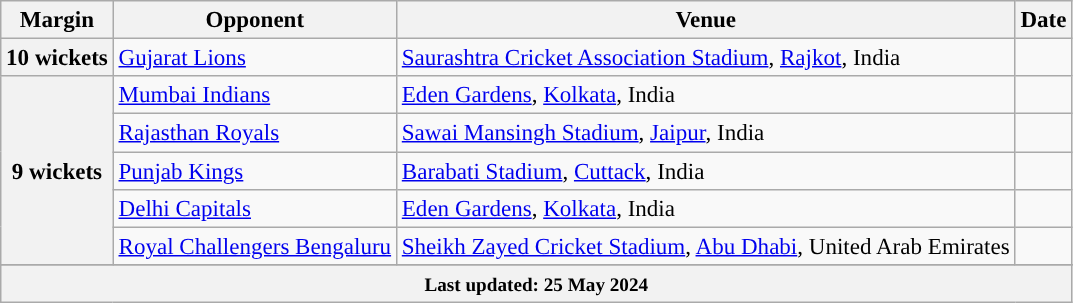<table class="wikitable sortable" style="text-align:left;font-size:96%;">
<tr>
<th>Margin</th>
<th>Opponent</th>
<th>Venue</th>
<th>Date</th>
</tr>
<tr>
<th>10 wickets</th>
<td><a href='#'>Gujarat Lions</a></td>
<td><a href='#'>Saurashtra Cricket Association Stadium</a>, <a href='#'>Rajkot</a>, India</td>
<td></td>
</tr>
<tr>
<th rowspan="5">9 wickets</th>
<td><a href='#'>Mumbai Indians</a></td>
<td><a href='#'>Eden Gardens</a>, <a href='#'>Kolkata</a>, India</td>
<td></td>
</tr>
<tr>
<td><a href='#'>Rajasthan Royals</a></td>
<td><a href='#'>Sawai Mansingh Stadium</a>, <a href='#'>Jaipur</a>, India</td>
<td></td>
</tr>
<tr>
<td><a href='#'>Punjab Kings</a></td>
<td><a href='#'>Barabati Stadium</a>, <a href='#'>Cuttack</a>, India</td>
<td></td>
</tr>
<tr>
<td><a href='#'>Delhi Capitals</a></td>
<td><a href='#'>Eden Gardens</a>, <a href='#'>Kolkata</a>, India</td>
<td></td>
</tr>
<tr>
<td><a href='#'>Royal Challengers Bengaluru</a></td>
<td><a href='#'>Sheikh Zayed Cricket Stadium</a>, <a href='#'>Abu Dhabi</a>, United Arab Emirates</td>
<td></td>
</tr>
<tr>
</tr>
<tr class="sortbottom">
<th colspan="4"><small>Last updated: 25 May 2024</small></th>
</tr>
</table>
